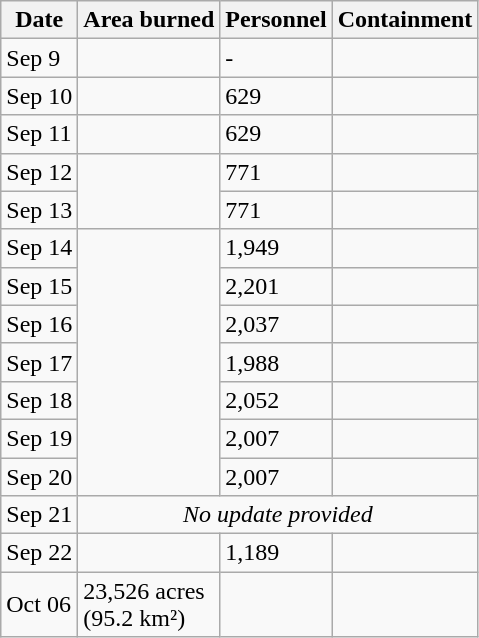<table class="wikitable">
<tr>
<th>Date</th>
<th>Area burned</th>
<th>Personnel</th>
<th>Containment</th>
</tr>
<tr>
<td>Sep 9</td>
<td></td>
<td>-</td>
<td></td>
</tr>
<tr>
<td>Sep 10</td>
<td></td>
<td>629</td>
<td></td>
</tr>
<tr>
<td>Sep 11</td>
<td></td>
<td>629</td>
<td></td>
</tr>
<tr>
<td>Sep 12</td>
<td rowspan=2></td>
<td>771</td>
<td></td>
</tr>
<tr>
<td>Sep 13</td>
<td>771</td>
<td></td>
</tr>
<tr>
<td>Sep 14</td>
<td rowspan=7></td>
<td>1,949</td>
<td></td>
</tr>
<tr>
<td>Sep 15</td>
<td>2,201</td>
<td></td>
</tr>
<tr>
<td>Sep 16</td>
<td>2,037</td>
<td></td>
</tr>
<tr>
<td>Sep 17</td>
<td>1,988</td>
<td></td>
</tr>
<tr>
<td>Sep 18</td>
<td>2,052</td>
<td></td>
</tr>
<tr>
<td>Sep 19</td>
<td>2,007</td>
<td></td>
</tr>
<tr>
<td>Sep 20</td>
<td>2,007</td>
<td></td>
</tr>
<tr>
<td>Sep 21</td>
<td colspan=3 style="text-align: center;"><em>No update provided</em></td>
</tr>
<tr>
<td>Sep 22</td>
<td></td>
<td>1,189</td>
<td></td>
</tr>
<tr>
<td>Oct 06</td>
<td>23,526 acres<br>(95.2 km²)</td>
<td></td>
<td></td>
</tr>
</table>
